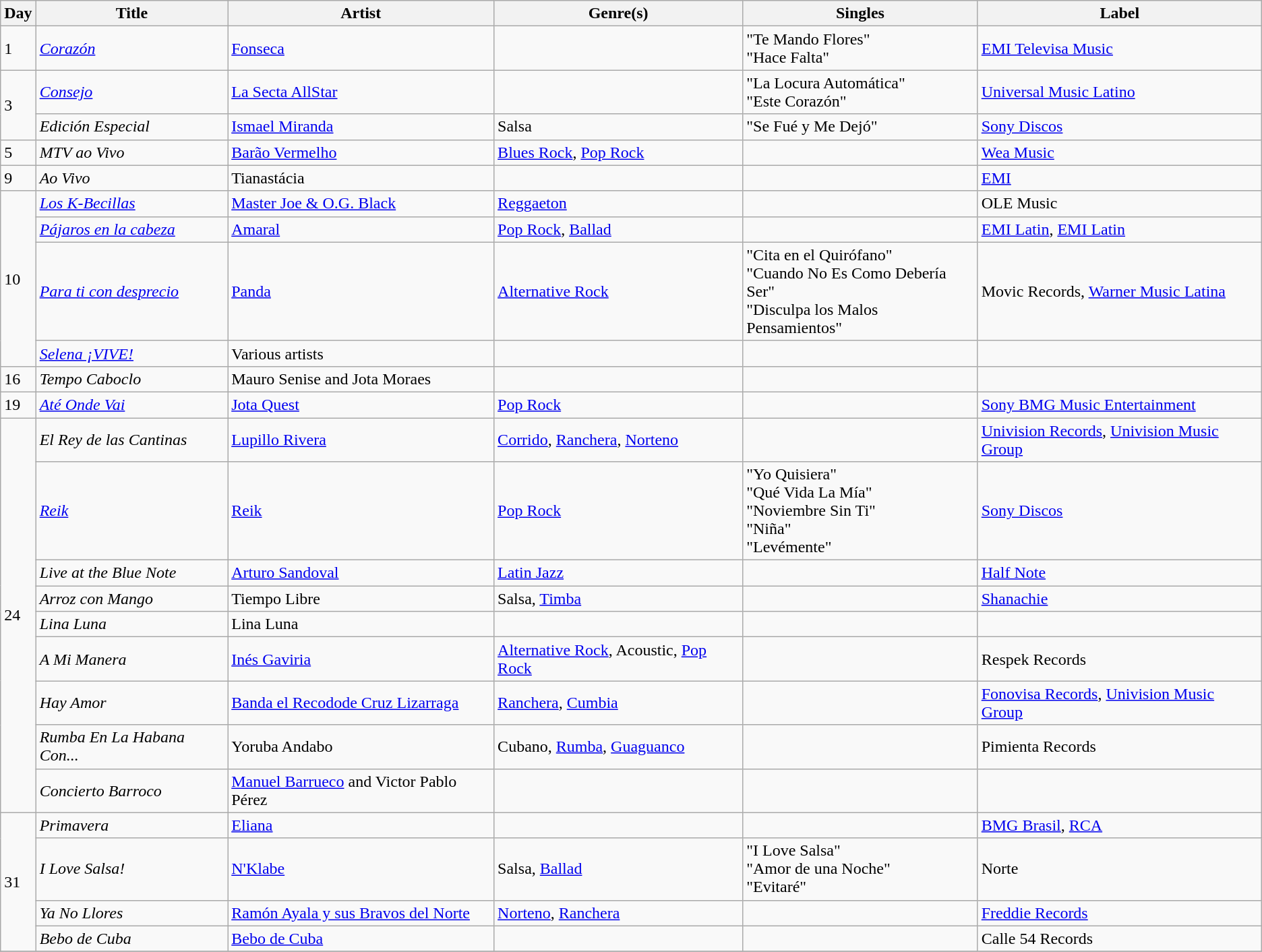<table class="wikitable sortable" style="text-align: left;">
<tr>
<th>Day</th>
<th>Title</th>
<th>Artist</th>
<th>Genre(s)</th>
<th>Singles</th>
<th>Label</th>
</tr>
<tr>
<td>1</td>
<td><em><a href='#'>Corazón</a></em></td>
<td><a href='#'>Fonseca</a></td>
<td></td>
<td>"Te Mando Flores"<br>"Hace Falta"</td>
<td><a href='#'>EMI Televisa Music</a></td>
</tr>
<tr>
<td rowspan="2">3</td>
<td><em><a href='#'>Consejo</a></em></td>
<td><a href='#'>La Secta AllStar</a></td>
<td></td>
<td>"La Locura Automática"<br>"Este Corazón"</td>
<td><a href='#'>Universal Music Latino</a></td>
</tr>
<tr>
<td><em>Edición Especial</em></td>
<td><a href='#'>Ismael Miranda</a></td>
<td>Salsa</td>
<td>"Se Fué y Me Dejó"</td>
<td><a href='#'>Sony Discos</a></td>
</tr>
<tr>
<td>5</td>
<td><em>MTV ao Vivo</em></td>
<td><a href='#'>Barão Vermelho</a></td>
<td><a href='#'>Blues Rock</a>, <a href='#'>Pop Rock</a></td>
<td></td>
<td><a href='#'>Wea Music</a></td>
</tr>
<tr>
<td>9</td>
<td><em>Ao Vivo</em></td>
<td>Tianastácia</td>
<td></td>
<td></td>
<td><a href='#'>EMI</a></td>
</tr>
<tr>
<td rowspan="4">10</td>
<td><em><a href='#'>Los K-Becillas</a></em></td>
<td><a href='#'>Master Joe & O.G. Black</a></td>
<td><a href='#'>Reggaeton</a></td>
<td></td>
<td>OLE Music</td>
</tr>
<tr>
<td><em><a href='#'>Pájaros en la cabeza</a></em></td>
<td><a href='#'>Amaral</a></td>
<td><a href='#'>Pop Rock</a>, <a href='#'>Ballad</a></td>
<td></td>
<td><a href='#'>EMI Latin</a>, <a href='#'>EMI Latin</a></td>
</tr>
<tr>
<td><em><a href='#'>Para ti con desprecio</a></em></td>
<td><a href='#'>Panda</a></td>
<td><a href='#'>Alternative Rock</a></td>
<td>"Cita en el Quirófano"<br>"Cuando No Es Como Debería Ser"<br>"Disculpa los Malos Pensamientos"</td>
<td>Movic Records, <a href='#'>Warner Music Latina</a></td>
</tr>
<tr>
<td><em><a href='#'>Selena ¡VIVE!</a></em></td>
<td>Various artists</td>
<td></td>
<td></td>
<td></td>
</tr>
<tr>
<td>16</td>
<td><em>Tempo Caboclo</em></td>
<td>Mauro Senise and Jota Moraes</td>
<td></td>
<td></td>
<td></td>
</tr>
<tr>
<td>19</td>
<td><em><a href='#'>Até Onde Vai</a></em></td>
<td><a href='#'>Jota Quest</a></td>
<td><a href='#'>Pop Rock</a></td>
<td></td>
<td><a href='#'>Sony BMG Music Entertainment</a></td>
</tr>
<tr>
<td rowspan="9">24</td>
<td><em>El Rey de las Cantinas</em></td>
<td><a href='#'>Lupillo Rivera</a></td>
<td><a href='#'>Corrido</a>, <a href='#'>Ranchera</a>, <a href='#'>Norteno</a></td>
<td></td>
<td><a href='#'>Univision Records</a>, <a href='#'>Univision Music Group</a></td>
</tr>
<tr>
<td><em><a href='#'>Reik</a></em></td>
<td><a href='#'>Reik</a></td>
<td><a href='#'>Pop Rock</a></td>
<td>"Yo Quisiera"<br>"Qué Vida La Mía"<br>"Noviembre Sin Ti"<br>"Niña"<br>"Levémente"</td>
<td><a href='#'>Sony Discos</a></td>
</tr>
<tr>
<td><em>Live at the Blue Note</em></td>
<td><a href='#'>Arturo Sandoval</a></td>
<td><a href='#'>Latin Jazz</a></td>
<td></td>
<td><a href='#'>Half Note</a></td>
</tr>
<tr>
<td><em>Arroz con Mango</em></td>
<td>Tiempo Libre</td>
<td>Salsa, <a href='#'>Timba</a></td>
<td></td>
<td><a href='#'>Shanachie</a></td>
</tr>
<tr>
<td><em>Lina Luna</em></td>
<td>Lina Luna</td>
<td></td>
<td></td>
<td></td>
</tr>
<tr>
<td><em>A Mi Manera</em></td>
<td><a href='#'>Inés Gaviria</a></td>
<td><a href='#'>Alternative Rock</a>, Acoustic, <a href='#'>Pop Rock</a></td>
<td></td>
<td>Respek Records</td>
</tr>
<tr>
<td><em>Hay Amor</em></td>
<td><a href='#'>Banda el Recodode Cruz Lizarraga</a></td>
<td><a href='#'>Ranchera</a>, <a href='#'>Cumbia</a></td>
<td></td>
<td><a href='#'>Fonovisa Records</a>, <a href='#'>Univision Music Group</a></td>
</tr>
<tr>
<td><em>Rumba En La Habana Con...</em></td>
<td>Yoruba Andabo</td>
<td>Cubano, <a href='#'>Rumba</a>, <a href='#'>Guaguanco</a></td>
<td></td>
<td>Pimienta Records</td>
</tr>
<tr>
<td><em>Concierto Barroco</em></td>
<td><a href='#'>Manuel Barrueco</a> and Victor Pablo Pérez</td>
<td></td>
<td></td>
<td></td>
</tr>
<tr>
<td rowspan="4">31</td>
<td><em>Primavera</em></td>
<td><a href='#'>Eliana</a></td>
<td></td>
<td></td>
<td><a href='#'>BMG Brasil</a>, <a href='#'>RCA</a></td>
</tr>
<tr>
<td><em>I Love Salsa!</em></td>
<td><a href='#'>N'Klabe</a></td>
<td>Salsa, <a href='#'>Ballad</a></td>
<td>"I Love Salsa"<br>"Amor de una Noche"<br>"Evitaré"</td>
<td>Norte</td>
</tr>
<tr>
<td><em>Ya No Llores</em></td>
<td><a href='#'>Ramón Ayala y sus Bravos del Norte</a></td>
<td><a href='#'>Norteno</a>, <a href='#'>Ranchera</a></td>
<td></td>
<td><a href='#'>Freddie Records</a></td>
</tr>
<tr>
<td><em>Bebo de Cuba</em></td>
<td><a href='#'>Bebo de Cuba</a></td>
<td></td>
<td></td>
<td>Calle 54 Records</td>
</tr>
<tr>
</tr>
</table>
